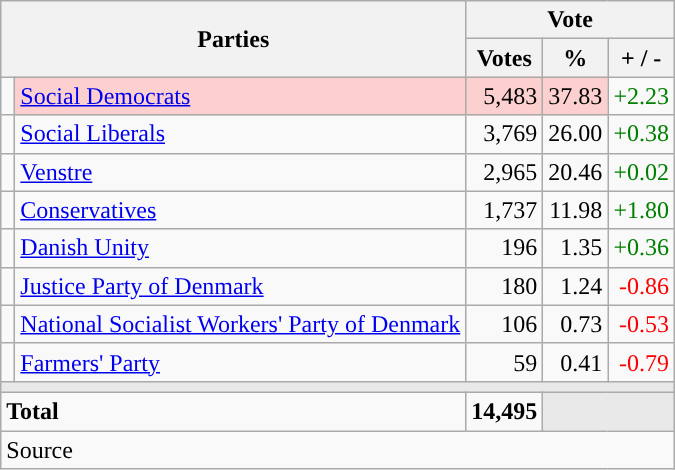<table class="wikitable" style="text-align:right;">
<tr>
<th style="text-align:centre;" rowspan="2" colspan="2" width="225">Parties</th>
<th colspan="3">Vote</th>
</tr>
<tr>
<th width="15">Votes</th>
<th width="15">%</th>
<th width="15">+ / -</th>
</tr>
<tr>
<td width="2" style="color:inherit;background:"></td>
<td bgcolor=#fbd0ce  align="left"><a href='#'>Social Democrats</a></td>
<td bgcolor=#fbd0ce>5,483</td>
<td bgcolor=#fbd0ce>37.83</td>
<td style=color:green;>+2.23</td>
</tr>
<tr>
<td width="2" style="color:inherit;background:"></td>
<td align="left"><a href='#'>Social Liberals</a></td>
<td>3,769</td>
<td>26.00</td>
<td style=color:green;>+0.38</td>
</tr>
<tr>
<td width="2" style="color:inherit;background:"></td>
<td align="left"><a href='#'>Venstre</a></td>
<td>2,965</td>
<td>20.46</td>
<td style=color:green;>+0.02</td>
</tr>
<tr>
<td width="2" style="color:inherit;background:"></td>
<td align="left"><a href='#'>Conservatives</a></td>
<td>1,737</td>
<td>11.98</td>
<td style=color:green;>+1.80</td>
</tr>
<tr>
<td width="2" style="color:inherit;background:"></td>
<td align="left"><a href='#'>Danish Unity</a></td>
<td>196</td>
<td>1.35</td>
<td style=color:green;>+0.36</td>
</tr>
<tr>
<td width="2" style="color:inherit;background:"></td>
<td align="left"><a href='#'>Justice Party of Denmark</a></td>
<td>180</td>
<td>1.24</td>
<td style=color:red;>-0.86</td>
</tr>
<tr>
<td width="2" style="color:inherit;background:"></td>
<td align="left"><a href='#'>National Socialist Workers' Party of Denmark</a></td>
<td>106</td>
<td>0.73</td>
<td style=color:red;>-0.53</td>
</tr>
<tr>
<td width="2" style="color:inherit;background:"></td>
<td align="left"><a href='#'>Farmers' Party</a></td>
<td>59</td>
<td>0.41</td>
<td style=color:red;>-0.79</td>
</tr>
<tr>
<td colspan="7" bgcolor="#E9E9E9"></td>
</tr>
<tr>
<td align="left" colspan="2"><strong>Total</strong></td>
<td><strong>14,495</strong></td>
<td bgcolor="#E9E9E9" colspan="2"></td>
</tr>
<tr>
<td align="left" colspan="6">Source</td>
</tr>
</table>
